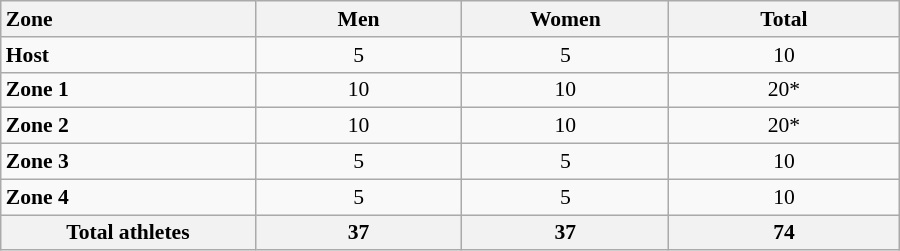<table class="wikitable collapsible sortable"  style="width:600px; text-align:center; font-size:90%;">
<tr>
<th style="text-align:left; width:100px;">Zone</th>
<th width=80>Men</th>
<th width=80>Women</th>
<th width=90>Total</th>
</tr>
<tr>
<td align=left><strong>Host</strong></td>
<td>5</td>
<td>5</td>
<td>10</td>
</tr>
<tr>
<td align=left><strong>Zone 1</strong></td>
<td>10</td>
<td>10</td>
<td>20*</td>
</tr>
<tr>
<td align=left><strong>Zone 2</strong></td>
<td>10</td>
<td>10</td>
<td>20*</td>
</tr>
<tr>
<td align=left><strong>Zone 3</strong></td>
<td>5</td>
<td>5</td>
<td>10</td>
</tr>
<tr>
<td align=left><strong>Zone 4</strong></td>
<td>5</td>
<td>5</td>
<td>10</td>
</tr>
<tr class="sortbottom">
<th>Total athletes</th>
<th>37</th>
<th>37</th>
<th>74</th>
</tr>
</table>
